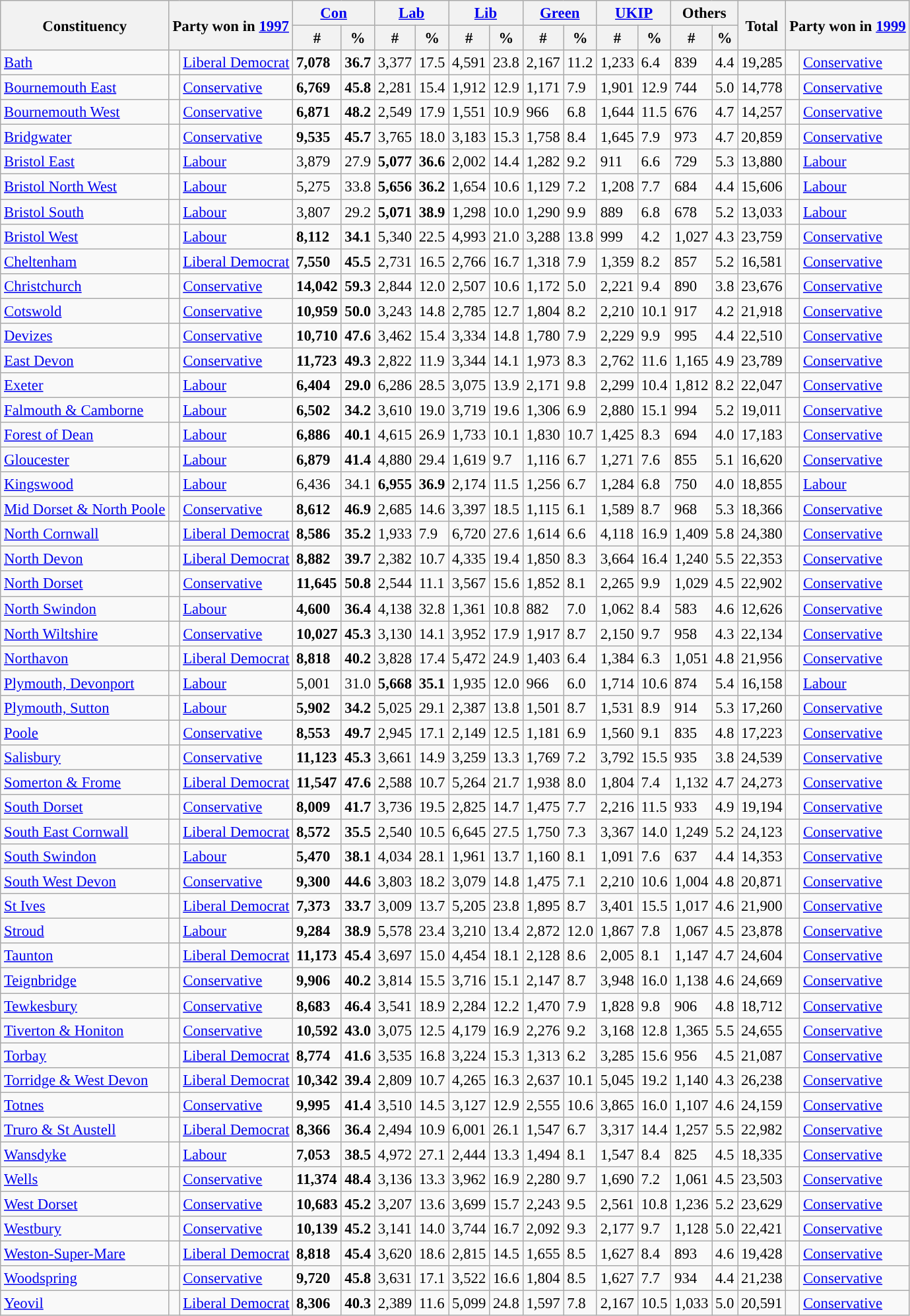<table class="wikitable sortable" style="font-size: 95%;">
<tr>
<th rowspan="2">Constituency</th>
<th colspan="2" rowspan="2">Party won in <a href='#'>1997</a></th>
<th colspan="2"><a href='#'>Con</a></th>
<th colspan="2"><a href='#'>Lab</a></th>
<th colspan="2"><a href='#'>Lib</a></th>
<th colspan="2"><a href='#'>Green</a></th>
<th colspan="2"><a href='#'>UKIP</a></th>
<th colspan="2">Others</th>
<th rowspan="2">Total</th>
<th colspan="2" rowspan="2">Party won in <a href='#'>1999</a></th>
</tr>
<tr>
<th>#</th>
<th>%</th>
<th>#</th>
<th>%</th>
<th>#</th>
<th>%</th>
<th>#</th>
<th>%</th>
<th>#</th>
<th>%</th>
<th>#</th>
<th>%</th>
</tr>
<tr>
<td><a href='#'>Bath</a></td>
<td style="color:inherit;background:"></td>
<td><a href='#'>Liberal Democrat</a></td>
<td><strong>7,078</strong></td>
<td><strong>36.7</strong></td>
<td>3,377</td>
<td>17.5</td>
<td>4,591</td>
<td>23.8</td>
<td>2,167</td>
<td>11.2</td>
<td>1,233</td>
<td>6.4</td>
<td>839</td>
<td>4.4</td>
<td>19,285</td>
<td style="color:inherit;background:"> </td>
<td><a href='#'>Conservative</a></td>
</tr>
<tr>
<td><a href='#'>Bournemouth East</a></td>
<td style="color:inherit;background:"> </td>
<td><a href='#'>Conservative</a></td>
<td><strong>6,769</strong></td>
<td><strong>45.8</strong></td>
<td>2,281</td>
<td>15.4</td>
<td>1,912</td>
<td>12.9</td>
<td>1,171</td>
<td>7.9</td>
<td>1,901</td>
<td>12.9</td>
<td>744</td>
<td>5.0</td>
<td>14,778</td>
<td style="color:inherit;background:"> </td>
<td><a href='#'>Conservative</a></td>
</tr>
<tr>
<td><a href='#'>Bournemouth West</a></td>
<td style="color:inherit;background:"> </td>
<td><a href='#'>Conservative</a></td>
<td><strong>6,871</strong></td>
<td><strong>48.2</strong></td>
<td>2,549</td>
<td>17.9</td>
<td>1,551</td>
<td>10.9</td>
<td>966</td>
<td>6.8</td>
<td>1,644</td>
<td>11.5</td>
<td>676</td>
<td>4.7</td>
<td>14,257</td>
<td style="color:inherit;background:"> </td>
<td><a href='#'>Conservative</a></td>
</tr>
<tr>
<td><a href='#'>Bridgwater</a></td>
<td style="color:inherit;background:"> </td>
<td><a href='#'>Conservative</a></td>
<td><strong>9,535</strong></td>
<td><strong>45.7</strong></td>
<td>3,765</td>
<td>18.0</td>
<td>3,183</td>
<td>15.3</td>
<td>1,758</td>
<td>8.4</td>
<td>1,645</td>
<td>7.9</td>
<td>973</td>
<td>4.7</td>
<td>20,859</td>
<td style="color:inherit;background:"> </td>
<td><a href='#'>Conservative</a></td>
</tr>
<tr>
<td><a href='#'>Bristol East</a></td>
<td style="color:inherit;background:"> </td>
<td><a href='#'>Labour</a></td>
<td>3,879</td>
<td>27.9</td>
<td><strong>5,077</strong></td>
<td><strong>36.6</strong></td>
<td>2,002</td>
<td>14.4</td>
<td>1,282</td>
<td>9.2</td>
<td>911</td>
<td>6.6</td>
<td>729</td>
<td>5.3</td>
<td>13,880</td>
<td style="color:inherit;background:"> </td>
<td><a href='#'>Labour</a></td>
</tr>
<tr>
<td><a href='#'>Bristol North West</a></td>
<td style="color:inherit;background:"> </td>
<td><a href='#'>Labour</a></td>
<td>5,275</td>
<td>33.8</td>
<td><strong>5,656</strong></td>
<td><strong>36.2</strong></td>
<td>1,654</td>
<td>10.6</td>
<td>1,129</td>
<td>7.2</td>
<td>1,208</td>
<td>7.7</td>
<td>684</td>
<td>4.4</td>
<td>15,606</td>
<td style="color:inherit;background:"> </td>
<td><a href='#'>Labour</a></td>
</tr>
<tr>
<td><a href='#'>Bristol South</a></td>
<td style="color:inherit;background:"> </td>
<td><a href='#'>Labour</a></td>
<td>3,807</td>
<td>29.2</td>
<td><strong>5,071</strong></td>
<td><strong>38.9</strong></td>
<td>1,298</td>
<td>10.0</td>
<td>1,290</td>
<td>9.9</td>
<td>889</td>
<td>6.8</td>
<td>678</td>
<td>5.2</td>
<td>13,033</td>
<td style="color:inherit;background:"> </td>
<td><a href='#'>Labour</a></td>
</tr>
<tr>
<td><a href='#'>Bristol West</a></td>
<td style="color:inherit;background:"> </td>
<td><a href='#'>Labour</a></td>
<td><strong>8,112</strong></td>
<td><strong>34.1</strong></td>
<td>5,340</td>
<td>22.5</td>
<td>4,993</td>
<td>21.0</td>
<td>3,288</td>
<td>13.8</td>
<td>999</td>
<td>4.2</td>
<td>1,027</td>
<td>4.3</td>
<td>23,759</td>
<td style="color:inherit;background:"> </td>
<td><a href='#'>Conservative</a></td>
</tr>
<tr>
<td><a href='#'>Cheltenham</a></td>
<td style="color:inherit;background:"></td>
<td><a href='#'>Liberal Democrat</a></td>
<td><strong>7,550</strong></td>
<td><strong>45.5</strong></td>
<td>2,731</td>
<td>16.5</td>
<td>2,766</td>
<td>16.7</td>
<td>1,318</td>
<td>7.9</td>
<td>1,359</td>
<td>8.2</td>
<td>857</td>
<td>5.2</td>
<td>16,581</td>
<td style="color:inherit;background:"> </td>
<td><a href='#'>Conservative</a></td>
</tr>
<tr>
<td><a href='#'>Christchurch</a></td>
<td style="color:inherit;background:"> </td>
<td><a href='#'>Conservative</a></td>
<td><strong>14,042</strong></td>
<td><strong>59.3</strong></td>
<td>2,844</td>
<td>12.0</td>
<td>2,507</td>
<td>10.6</td>
<td>1,172</td>
<td>5.0</td>
<td>2,221</td>
<td>9.4</td>
<td>890</td>
<td>3.8</td>
<td>23,676</td>
<td style="color:inherit;background:"> </td>
<td><a href='#'>Conservative</a></td>
</tr>
<tr>
<td><a href='#'>Cotswold</a></td>
<td style="color:inherit;background:"> </td>
<td><a href='#'>Conservative</a></td>
<td><strong>10,959</strong></td>
<td><strong>50.0</strong></td>
<td>3,243</td>
<td>14.8</td>
<td>2,785</td>
<td>12.7</td>
<td>1,804</td>
<td>8.2</td>
<td>2,210</td>
<td>10.1</td>
<td>917</td>
<td>4.2</td>
<td>21,918</td>
<td style="color:inherit;background:"> </td>
<td><a href='#'>Conservative</a></td>
</tr>
<tr>
<td><a href='#'>Devizes</a></td>
<td style="color:inherit;background:"> </td>
<td><a href='#'>Conservative</a></td>
<td><strong>10,710</strong></td>
<td><strong>47.6</strong></td>
<td>3,462</td>
<td>15.4</td>
<td>3,334</td>
<td>14.8</td>
<td>1,780</td>
<td>7.9</td>
<td>2,229</td>
<td>9.9</td>
<td>995</td>
<td>4.4</td>
<td>22,510</td>
<td style="color:inherit;background:"> </td>
<td><a href='#'>Conservative</a></td>
</tr>
<tr>
<td><a href='#'>East Devon</a></td>
<td style="color:inherit;background:"> </td>
<td><a href='#'>Conservative</a></td>
<td><strong>11,723</strong></td>
<td><strong>49.3</strong></td>
<td>2,822</td>
<td>11.9</td>
<td>3,344</td>
<td>14.1</td>
<td>1,973</td>
<td>8.3</td>
<td>2,762</td>
<td>11.6</td>
<td>1,165</td>
<td>4.9</td>
<td>23,789</td>
<td style="color:inherit;background:"> </td>
<td><a href='#'>Conservative</a></td>
</tr>
<tr>
<td><a href='#'>Exeter</a></td>
<td style="color:inherit;background:"> </td>
<td><a href='#'>Labour</a></td>
<td><strong>6,404</strong></td>
<td><strong>29.0</strong></td>
<td>6,286</td>
<td>28.5</td>
<td>3,075</td>
<td>13.9</td>
<td>2,171</td>
<td>9.8</td>
<td>2,299</td>
<td>10.4</td>
<td>1,812</td>
<td>8.2</td>
<td>22,047</td>
<td style="color:inherit;background:"> </td>
<td><a href='#'>Conservative</a></td>
</tr>
<tr>
<td><a href='#'>Falmouth & Camborne</a></td>
<td style="color:inherit;background:"> </td>
<td><a href='#'>Labour</a></td>
<td><strong>6,502</strong></td>
<td><strong>34.2</strong></td>
<td>3,610</td>
<td>19.0</td>
<td>3,719</td>
<td>19.6</td>
<td>1,306</td>
<td>6.9</td>
<td>2,880</td>
<td>15.1</td>
<td>994</td>
<td>5.2</td>
<td>19,011</td>
<td style="color:inherit;background:"> </td>
<td><a href='#'>Conservative</a></td>
</tr>
<tr>
<td><a href='#'>Forest of Dean</a></td>
<td style="color:inherit;background:"> </td>
<td><a href='#'>Labour</a></td>
<td><strong>6,886</strong></td>
<td><strong>40.1</strong></td>
<td>4,615</td>
<td>26.9</td>
<td>1,733</td>
<td>10.1</td>
<td>1,830</td>
<td>10.7</td>
<td>1,425</td>
<td>8.3</td>
<td>694</td>
<td>4.0</td>
<td>17,183</td>
<td style="color:inherit;background:"> </td>
<td><a href='#'>Conservative</a></td>
</tr>
<tr>
<td><a href='#'>Gloucester</a></td>
<td style="color:inherit;background:"> </td>
<td><a href='#'>Labour</a></td>
<td><strong>6,879</strong></td>
<td><strong>41.4</strong></td>
<td>4,880</td>
<td>29.4</td>
<td>1,619</td>
<td>9.7</td>
<td>1,116</td>
<td>6.7</td>
<td>1,271</td>
<td>7.6</td>
<td>855</td>
<td>5.1</td>
<td>16,620</td>
<td style="color:inherit;background:"> </td>
<td><a href='#'>Conservative</a></td>
</tr>
<tr>
<td><a href='#'>Kingswood</a></td>
<td style="color:inherit;background:"> </td>
<td><a href='#'>Labour</a></td>
<td>6,436</td>
<td>34.1</td>
<td><strong>6,955</strong></td>
<td><strong>36.9</strong></td>
<td>2,174</td>
<td>11.5</td>
<td>1,256</td>
<td>6.7</td>
<td>1,284</td>
<td>6.8</td>
<td>750</td>
<td>4.0</td>
<td>18,855</td>
<td style="color:inherit;background:"> </td>
<td><a href='#'>Labour</a></td>
</tr>
<tr>
<td><a href='#'>Mid Dorset & North Poole</a></td>
<td style="color:inherit;background:"> </td>
<td><a href='#'>Conservative</a></td>
<td><strong>8,612</strong></td>
<td><strong>46.9</strong></td>
<td>2,685</td>
<td>14.6</td>
<td>3,397</td>
<td>18.5</td>
<td>1,115</td>
<td>6.1</td>
<td>1,589</td>
<td>8.7</td>
<td>968</td>
<td>5.3</td>
<td>18,366</td>
<td style="color:inherit;background:"> </td>
<td><a href='#'>Conservative</a></td>
</tr>
<tr>
<td><a href='#'>North Cornwall</a></td>
<td style="color:inherit;background:"></td>
<td><a href='#'>Liberal Democrat</a></td>
<td><strong>8,586</strong></td>
<td><strong>35.2</strong></td>
<td>1,933</td>
<td>7.9</td>
<td>6,720</td>
<td>27.6</td>
<td>1,614</td>
<td>6.6</td>
<td>4,118</td>
<td>16.9</td>
<td>1,409</td>
<td>5.8</td>
<td>24,380</td>
<td style="color:inherit;background:"> </td>
<td><a href='#'>Conservative</a></td>
</tr>
<tr>
<td><a href='#'>North Devon</a></td>
<td style="color:inherit;background:"></td>
<td><a href='#'>Liberal Democrat</a></td>
<td><strong>8,882</strong></td>
<td><strong>39.7</strong></td>
<td>2,382</td>
<td>10.7</td>
<td>4,335</td>
<td>19.4</td>
<td>1,850</td>
<td>8.3</td>
<td>3,664</td>
<td>16.4</td>
<td>1,240</td>
<td>5.5</td>
<td>22,353</td>
<td style="color:inherit;background:"> </td>
<td><a href='#'>Conservative</a></td>
</tr>
<tr>
<td><a href='#'>North Dorset</a></td>
<td style="color:inherit;background:"> </td>
<td><a href='#'>Conservative</a></td>
<td><strong>11,645</strong></td>
<td><strong>50.8</strong></td>
<td>2,544</td>
<td>11.1</td>
<td>3,567</td>
<td>15.6</td>
<td>1,852</td>
<td>8.1</td>
<td>2,265</td>
<td>9.9</td>
<td>1,029</td>
<td>4.5</td>
<td>22,902</td>
<td style="color:inherit;background:"> </td>
<td><a href='#'>Conservative</a></td>
</tr>
<tr>
<td><a href='#'>North Swindon</a></td>
<td style="color:inherit;background:"> </td>
<td><a href='#'>Labour</a></td>
<td><strong>4,600</strong></td>
<td><strong>36.4</strong></td>
<td>4,138</td>
<td>32.8</td>
<td>1,361</td>
<td>10.8</td>
<td>882</td>
<td>7.0</td>
<td>1,062</td>
<td>8.4</td>
<td>583</td>
<td>4.6</td>
<td>12,626</td>
<td style="color:inherit;background:"> </td>
<td><a href='#'>Conservative</a></td>
</tr>
<tr>
<td><a href='#'>North Wiltshire</a></td>
<td style="color:inherit;background:"> </td>
<td><a href='#'>Conservative</a></td>
<td><strong>10,027</strong></td>
<td><strong>45.3</strong></td>
<td>3,130</td>
<td>14.1</td>
<td>3,952</td>
<td>17.9</td>
<td>1,917</td>
<td>8.7</td>
<td>2,150</td>
<td>9.7</td>
<td>958</td>
<td>4.3</td>
<td>22,134</td>
<td style="color:inherit;background:"> </td>
<td><a href='#'>Conservative</a></td>
</tr>
<tr>
<td><a href='#'>Northavon</a></td>
<td style="color:inherit;background:"></td>
<td><a href='#'>Liberal Democrat</a></td>
<td><strong>8,818</strong></td>
<td><strong>40.2</strong></td>
<td>3,828</td>
<td>17.4</td>
<td>5,472</td>
<td>24.9</td>
<td>1,403</td>
<td>6.4</td>
<td>1,384</td>
<td>6.3</td>
<td>1,051</td>
<td>4.8</td>
<td>21,956</td>
<td style="color:inherit;background:"> </td>
<td><a href='#'>Conservative</a></td>
</tr>
<tr>
<td><a href='#'>Plymouth, Devonport</a></td>
<td style="color:inherit;background:"> </td>
<td><a href='#'>Labour</a></td>
<td>5,001</td>
<td>31.0</td>
<td><strong>5,668</strong></td>
<td><strong>35.1</strong></td>
<td>1,935</td>
<td>12.0</td>
<td>966</td>
<td>6.0</td>
<td>1,714</td>
<td>10.6</td>
<td>874</td>
<td>5.4</td>
<td>16,158</td>
<td style="color:inherit;background:"> </td>
<td><a href='#'>Labour</a></td>
</tr>
<tr>
<td><a href='#'>Plymouth, Sutton</a></td>
<td style="color:inherit;background:"> </td>
<td><a href='#'>Labour</a></td>
<td><strong>5,902</strong></td>
<td><strong>34.2</strong></td>
<td>5,025</td>
<td>29.1</td>
<td>2,387</td>
<td>13.8</td>
<td>1,501</td>
<td>8.7</td>
<td>1,531</td>
<td>8.9</td>
<td>914</td>
<td>5.3</td>
<td>17,260</td>
<td style="color:inherit;background:"> </td>
<td><a href='#'>Conservative</a></td>
</tr>
<tr>
<td><a href='#'>Poole</a></td>
<td style="color:inherit;background:"> </td>
<td><a href='#'>Conservative</a></td>
<td><strong>8,553</strong></td>
<td><strong>49.7</strong></td>
<td>2,945</td>
<td>17.1</td>
<td>2,149</td>
<td>12.5</td>
<td>1,181</td>
<td>6.9</td>
<td>1,560</td>
<td>9.1</td>
<td>835</td>
<td>4.8</td>
<td>17,223</td>
<td style="color:inherit;background:"> </td>
<td><a href='#'>Conservative</a></td>
</tr>
<tr>
<td><a href='#'>Salisbury</a></td>
<td style="color:inherit;background:"> </td>
<td><a href='#'>Conservative</a></td>
<td><strong>11,123</strong></td>
<td><strong>45.3</strong></td>
<td>3,661</td>
<td>14.9</td>
<td>3,259</td>
<td>13.3</td>
<td>1,769</td>
<td>7.2</td>
<td>3,792</td>
<td>15.5</td>
<td>935</td>
<td>3.8</td>
<td>24,539</td>
<td style="color:inherit;background:"> </td>
<td><a href='#'>Conservative</a></td>
</tr>
<tr>
<td><a href='#'>Somerton & Frome</a></td>
<td style="color:inherit;background:"></td>
<td><a href='#'>Liberal Democrat</a></td>
<td><strong>11,547</strong></td>
<td><strong>47.6</strong></td>
<td>2,588</td>
<td>10.7</td>
<td>5,264</td>
<td>21.7</td>
<td>1,938</td>
<td>8.0</td>
<td>1,804</td>
<td>7.4</td>
<td>1,132</td>
<td>4.7</td>
<td>24,273</td>
<td style="color:inherit;background:"> </td>
<td><a href='#'>Conservative</a></td>
</tr>
<tr>
<td><a href='#'>South Dorset</a></td>
<td style="color:inherit;background:"> </td>
<td><a href='#'>Conservative</a></td>
<td><strong>8,009</strong></td>
<td><strong>41.7</strong></td>
<td>3,736</td>
<td>19.5</td>
<td>2,825</td>
<td>14.7</td>
<td>1,475</td>
<td>7.7</td>
<td>2,216</td>
<td>11.5</td>
<td>933</td>
<td>4.9</td>
<td>19,194</td>
<td style="color:inherit;background:"> </td>
<td><a href='#'>Conservative</a></td>
</tr>
<tr>
<td><a href='#'>South East Cornwall</a></td>
<td style="color:inherit;background:"></td>
<td><a href='#'>Liberal Democrat</a></td>
<td><strong>8,572</strong></td>
<td><strong>35.5</strong></td>
<td>2,540</td>
<td>10.5</td>
<td>6,645</td>
<td>27.5</td>
<td>1,750</td>
<td>7.3</td>
<td>3,367</td>
<td>14.0</td>
<td>1,249</td>
<td>5.2</td>
<td>24,123</td>
<td style="color:inherit;background:"> </td>
<td><a href='#'>Conservative</a></td>
</tr>
<tr>
<td><a href='#'>South Swindon</a></td>
<td style="color:inherit;background:"> </td>
<td><a href='#'>Labour</a></td>
<td><strong>5,470</strong></td>
<td><strong>38.1</strong></td>
<td>4,034</td>
<td>28.1</td>
<td>1,961</td>
<td>13.7</td>
<td>1,160</td>
<td>8.1</td>
<td>1,091</td>
<td>7.6</td>
<td>637</td>
<td>4.4</td>
<td>14,353</td>
<td style="color:inherit;background:"> </td>
<td><a href='#'>Conservative</a></td>
</tr>
<tr>
<td><a href='#'>South West Devon</a></td>
<td style="color:inherit;background:"> </td>
<td><a href='#'>Conservative</a></td>
<td><strong>9,300</strong></td>
<td><strong>44.6</strong></td>
<td>3,803</td>
<td>18.2</td>
<td>3,079</td>
<td>14.8</td>
<td>1,475</td>
<td>7.1</td>
<td>2,210</td>
<td>10.6</td>
<td>1,004</td>
<td>4.8</td>
<td>20,871</td>
<td style="color:inherit;background:"> </td>
<td><a href='#'>Conservative</a></td>
</tr>
<tr>
<td><a href='#'>St Ives</a></td>
<td style="color:inherit;background:"></td>
<td><a href='#'>Liberal Democrat</a></td>
<td><strong>7,373</strong></td>
<td><strong>33.7</strong></td>
<td>3,009</td>
<td>13.7</td>
<td>5,205</td>
<td>23.8</td>
<td>1,895</td>
<td>8.7</td>
<td>3,401</td>
<td>15.5</td>
<td>1,017</td>
<td>4.6</td>
<td>21,900</td>
<td style="color:inherit;background:"> </td>
<td><a href='#'>Conservative</a></td>
</tr>
<tr>
<td><a href='#'>Stroud</a></td>
<td style="color:inherit;background:"> </td>
<td><a href='#'>Labour</a></td>
<td><strong>9,284</strong></td>
<td><strong>38.9</strong></td>
<td>5,578</td>
<td>23.4</td>
<td>3,210</td>
<td>13.4</td>
<td>2,872</td>
<td>12.0</td>
<td>1,867</td>
<td>7.8</td>
<td>1,067</td>
<td>4.5</td>
<td>23,878</td>
<td style="color:inherit;background:"> </td>
<td><a href='#'>Conservative</a></td>
</tr>
<tr>
<td><a href='#'>Taunton</a></td>
<td style="color:inherit;background:"></td>
<td><a href='#'>Liberal Democrat</a></td>
<td><strong>11,173</strong></td>
<td><strong>45.4</strong></td>
<td>3,697</td>
<td>15.0</td>
<td>4,454</td>
<td>18.1</td>
<td>2,128</td>
<td>8.6</td>
<td>2,005</td>
<td>8.1</td>
<td>1,147</td>
<td>4.7</td>
<td>24,604</td>
<td style="color:inherit;background:"> </td>
<td><a href='#'>Conservative</a></td>
</tr>
<tr>
<td><a href='#'>Teignbridge</a></td>
<td style="color:inherit;background:"> </td>
<td><a href='#'>Conservative</a></td>
<td><strong>9,906</strong></td>
<td><strong>40.2</strong></td>
<td>3,814</td>
<td>15.5</td>
<td>3,716</td>
<td>15.1</td>
<td>2,147</td>
<td>8.7</td>
<td>3,948</td>
<td>16.0</td>
<td>1,138</td>
<td>4.6</td>
<td>24,669</td>
<td style="color:inherit;background:"> </td>
<td><a href='#'>Conservative</a></td>
</tr>
<tr>
<td><a href='#'>Tewkesbury</a></td>
<td style="color:inherit;background:"> </td>
<td><a href='#'>Conservative</a></td>
<td><strong>8,683</strong></td>
<td><strong>46.4</strong></td>
<td>3,541</td>
<td>18.9</td>
<td>2,284</td>
<td>12.2</td>
<td>1,470</td>
<td>7.9</td>
<td>1,828</td>
<td>9.8</td>
<td>906</td>
<td>4.8</td>
<td>18,712</td>
<td style="color:inherit;background:"> </td>
<td><a href='#'>Conservative</a></td>
</tr>
<tr>
<td><a href='#'>Tiverton & Honiton</a></td>
<td style="color:inherit;background:"> </td>
<td><a href='#'>Conservative</a></td>
<td><strong>10,592</strong></td>
<td><strong>43.0</strong></td>
<td>3,075</td>
<td>12.5</td>
<td>4,179</td>
<td>16.9</td>
<td>2,276</td>
<td>9.2</td>
<td>3,168</td>
<td>12.8</td>
<td>1,365</td>
<td>5.5</td>
<td>24,655</td>
<td style="color:inherit;background:"> </td>
<td><a href='#'>Conservative</a></td>
</tr>
<tr>
<td><a href='#'>Torbay</a></td>
<td style="color:inherit;background:"></td>
<td><a href='#'>Liberal Democrat</a></td>
<td><strong>8,774</strong></td>
<td><strong>41.6</strong></td>
<td>3,535</td>
<td>16.8</td>
<td>3,224</td>
<td>15.3</td>
<td>1,313</td>
<td>6.2</td>
<td>3,285</td>
<td>15.6</td>
<td>956</td>
<td>4.5</td>
<td>21,087</td>
<td style="color:inherit;background:"> </td>
<td><a href='#'>Conservative</a></td>
</tr>
<tr>
<td><a href='#'>Torridge & West Devon</a></td>
<td style="color:inherit;background:"></td>
<td><a href='#'>Liberal Democrat</a></td>
<td><strong>10,342</strong></td>
<td><strong>39.4</strong></td>
<td>2,809</td>
<td>10.7</td>
<td>4,265</td>
<td>16.3</td>
<td>2,637</td>
<td>10.1</td>
<td>5,045</td>
<td>19.2</td>
<td>1,140</td>
<td>4.3</td>
<td>26,238</td>
<td style="color:inherit;background:"> </td>
<td><a href='#'>Conservative</a></td>
</tr>
<tr>
<td><a href='#'>Totnes</a></td>
<td style="color:inherit;background:"> </td>
<td><a href='#'>Conservative</a></td>
<td><strong>9,995</strong></td>
<td><strong>41.4</strong></td>
<td>3,510</td>
<td>14.5</td>
<td>3,127</td>
<td>12.9</td>
<td>2,555</td>
<td>10.6</td>
<td>3,865</td>
<td>16.0</td>
<td>1,107</td>
<td>4.6</td>
<td>24,159</td>
<td style="color:inherit;background:"> </td>
<td><a href='#'>Conservative</a></td>
</tr>
<tr>
<td><a href='#'>Truro & St Austell</a></td>
<td style="color:inherit;background:"></td>
<td><a href='#'>Liberal Democrat</a></td>
<td><strong>8,366</strong></td>
<td><strong>36.4</strong></td>
<td>2,494</td>
<td>10.9</td>
<td>6,001</td>
<td>26.1</td>
<td>1,547</td>
<td>6.7</td>
<td>3,317</td>
<td>14.4</td>
<td>1,257</td>
<td>5.5</td>
<td>22,982</td>
<td style="color:inherit;background:"> </td>
<td><a href='#'>Conservative</a></td>
</tr>
<tr>
<td><a href='#'>Wansdyke</a></td>
<td style="color:inherit;background:"> </td>
<td><a href='#'>Labour</a></td>
<td><strong>7,053</strong></td>
<td><strong>38.5</strong></td>
<td>4,972</td>
<td>27.1</td>
<td>2,444</td>
<td>13.3</td>
<td>1,494</td>
<td>8.1</td>
<td>1,547</td>
<td>8.4</td>
<td>825</td>
<td>4.5</td>
<td>18,335</td>
<td style="color:inherit;background:"> </td>
<td><a href='#'>Conservative</a></td>
</tr>
<tr>
<td><a href='#'>Wells</a></td>
<td style="color:inherit;background:"> </td>
<td><a href='#'>Conservative</a></td>
<td><strong>11,374</strong></td>
<td><strong>48.4</strong></td>
<td>3,136</td>
<td>13.3</td>
<td>3,962</td>
<td>16.9</td>
<td>2,280</td>
<td>9.7</td>
<td>1,690</td>
<td>7.2</td>
<td>1,061</td>
<td>4.5</td>
<td>23,503</td>
<td style="color:inherit;background:"> </td>
<td><a href='#'>Conservative</a></td>
</tr>
<tr>
<td><a href='#'>West Dorset</a></td>
<td style="color:inherit;background:"> </td>
<td><a href='#'>Conservative</a></td>
<td><strong>10,683</strong></td>
<td><strong>45.2</strong></td>
<td>3,207</td>
<td>13.6</td>
<td>3,699</td>
<td>15.7</td>
<td>2,243</td>
<td>9.5</td>
<td>2,561</td>
<td>10.8</td>
<td>1,236</td>
<td>5.2</td>
<td>23,629</td>
<td style="color:inherit;background:"> </td>
<td><a href='#'>Conservative</a></td>
</tr>
<tr>
<td><a href='#'>Westbury</a></td>
<td style="color:inherit;background:"> </td>
<td><a href='#'>Conservative</a></td>
<td><strong>10,139</strong></td>
<td><strong>45.2</strong></td>
<td>3,141</td>
<td>14.0</td>
<td>3,744</td>
<td>16.7</td>
<td>2,092</td>
<td>9.3</td>
<td>2,177</td>
<td>9.7</td>
<td>1,128</td>
<td>5.0</td>
<td>22,421</td>
<td style="color:inherit;background:"> </td>
<td><a href='#'>Conservative</a></td>
</tr>
<tr>
<td><a href='#'>Weston-Super-Mare</a></td>
<td style="color:inherit;background:"></td>
<td><a href='#'>Liberal Democrat</a></td>
<td><strong>8,818</strong></td>
<td><strong>45.4</strong></td>
<td>3,620</td>
<td>18.6</td>
<td>2,815</td>
<td>14.5</td>
<td>1,655</td>
<td>8.5</td>
<td>1,627</td>
<td>8.4</td>
<td>893</td>
<td>4.6</td>
<td>19,428</td>
<td style="color:inherit;background:"> </td>
<td><a href='#'>Conservative</a></td>
</tr>
<tr>
<td><a href='#'>Woodspring</a></td>
<td style="color:inherit;background:"> </td>
<td><a href='#'>Conservative</a></td>
<td><strong>9,720</strong></td>
<td><strong>45.8</strong></td>
<td>3,631</td>
<td>17.1</td>
<td>3,522</td>
<td>16.6</td>
<td>1,804</td>
<td>8.5</td>
<td>1,627</td>
<td>7.7</td>
<td>934</td>
<td>4.4</td>
<td>21,238</td>
<td style="color:inherit;background:"> </td>
<td><a href='#'>Conservative</a></td>
</tr>
<tr>
<td><a href='#'>Yeovil</a></td>
<td style="color:inherit;background:"></td>
<td><a href='#'>Liberal Democrat</a></td>
<td><strong>8,306</strong></td>
<td><strong>40.3</strong></td>
<td>2,389</td>
<td>11.6</td>
<td>5,099</td>
<td>24.8</td>
<td>1,597</td>
<td>7.8</td>
<td>2,167</td>
<td>10.5</td>
<td>1,033</td>
<td>5.0</td>
<td>20,591</td>
<td style="color:inherit;background:"> </td>
<td><a href='#'>Conservative</a></td>
</tr>
</table>
